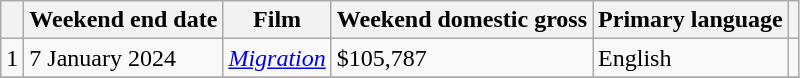<table class="wikitable sortable">
<tr>
<th></th>
<th>Weekend end date</th>
<th>Film</th>
<th>Weekend domestic gross</th>
<th>Primary language</th>
<th></th>
</tr>
<tr>
<td>1</td>
<td>7 January 2024</td>
<td><em><a href='#'>Migration</a></em></td>
<td>$105,787</td>
<td>English</td>
<td></td>
</tr>
<tr>
</tr>
</table>
